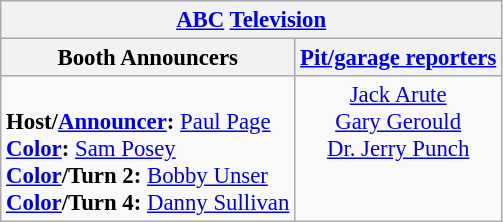<table class="wikitable" style="font-size: 95%;">
<tr>
<th colspan=2><a href='#'>ABC</a> <a href='#'>Television</a></th>
</tr>
<tr>
<th>Booth Announcers</th>
<th><a href='#'>Pit/garage reporters</a></th>
</tr>
<tr>
<td valign="top"><br><strong>Host/<a href='#'>Announcer</a>:</strong> <a href='#'>Paul Page</a><br>
<strong><a href='#'>Color</a>:</strong> <a href='#'>Sam Posey</a><br>
<strong><a href='#'>Color</a>/Turn 2:</strong> <a href='#'>Bobby Unser</a><br>
<strong><a href='#'>Color</a>/Turn 4:</strong> <a href='#'>Danny Sullivan</a></td>
<td align="center" valign="top"><a href='#'>Jack Arute</a><br><a href='#'>Gary Gerould</a><br><a href='#'>Dr. Jerry Punch</a></td>
</tr>
</table>
